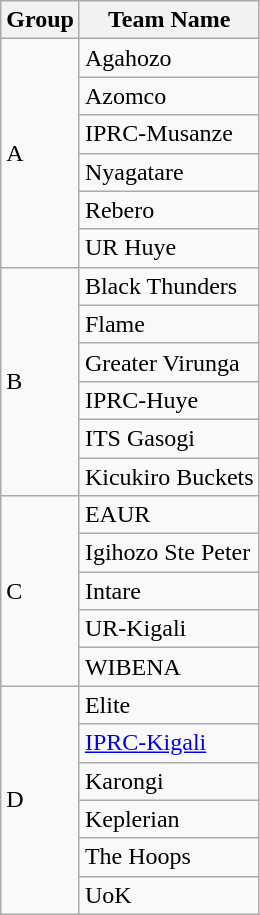<table class="wikitable">
<tr>
<th>Group</th>
<th>Team Name</th>
</tr>
<tr>
<td rowspan="6">A</td>
<td>Agahozo</td>
</tr>
<tr>
<td>Azomco</td>
</tr>
<tr>
<td>IPRC-Musanze</td>
</tr>
<tr>
<td>Nyagatare</td>
</tr>
<tr>
<td>Rebero</td>
</tr>
<tr>
<td>UR Huye</td>
</tr>
<tr>
<td rowspan="6">B</td>
<td>Black Thunders</td>
</tr>
<tr>
<td>Flame</td>
</tr>
<tr>
<td>Greater Virunga</td>
</tr>
<tr>
<td>IPRC-Huye</td>
</tr>
<tr>
<td>ITS Gasogi</td>
</tr>
<tr>
<td>Kicukiro Buckets</td>
</tr>
<tr>
<td rowspan="5">C</td>
<td>EAUR</td>
</tr>
<tr>
<td>Igihozo Ste Peter</td>
</tr>
<tr>
<td>Intare</td>
</tr>
<tr>
<td>UR-Kigali</td>
</tr>
<tr>
<td>WIBENA</td>
</tr>
<tr>
<td rowspan="6">D</td>
<td>Elite</td>
</tr>
<tr>
<td><a href='#'>IPRC-Kigali</a></td>
</tr>
<tr>
<td>Karongi</td>
</tr>
<tr>
<td>Keplerian</td>
</tr>
<tr>
<td>The Hoops</td>
</tr>
<tr>
<td>UoK</td>
</tr>
</table>
